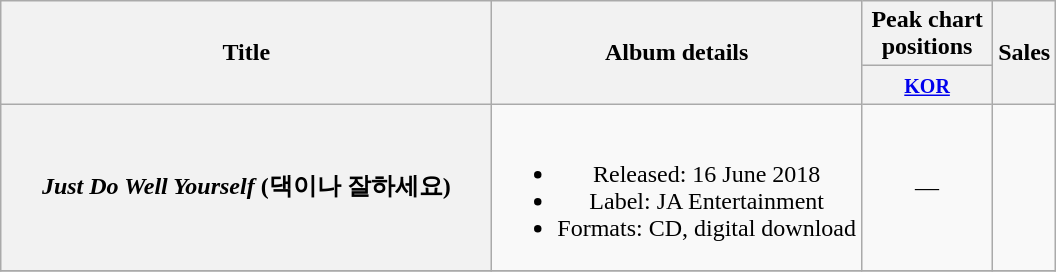<table class="wikitable plainrowheaders" style="text-align:center;">
<tr>
<th rowspan="2" scope="col" style="width:20em;">Title</th>
<th rowspan="2" scope="col">Album details</th>
<th colspan="1" scope="col" style="width:5em;">Peak chart positions</th>
<th rowspan="2" scope="col">Sales</th>
</tr>
<tr>
<th><small><a href='#'>KOR</a></small><br></th>
</tr>
<tr>
<th scope="row"><em>Just Do Well Yourself</em> (댁이나 잘하세요)</th>
<td><br><ul><li>Released: 16 June 2018</li><li>Label: JA Entertainment</li><li>Formats: CD, digital download</li></ul></td>
<td>—</td>
<td></td>
</tr>
<tr>
</tr>
</table>
